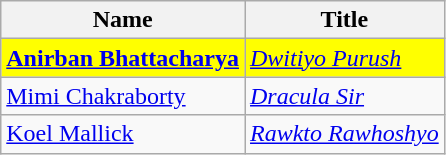<table class="wikitable">
<tr>
<th>Name</th>
<th>Title</th>
</tr>
<tr>
<td style="background:#FFFF00"><strong><a href='#'>Anirban Bhattacharya</a></strong></td>
<td style="background:#FFFF00"><em><a href='#'>Dwitiyo Purush</a></em></td>
</tr>
<tr>
<td><a href='#'>Mimi Chakraborty</a></td>
<td><em><a href='#'>Dracula Sir</a></em></td>
</tr>
<tr>
<td><a href='#'>Koel Mallick</a></td>
<td><em><a href='#'>Rawkto Rawhoshyo</a></em></td>
</tr>
</table>
